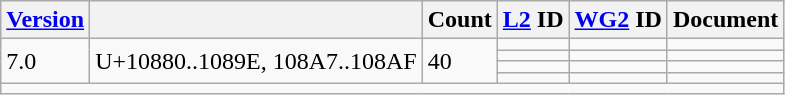<table class="wikitable collapsible sticky-header">
<tr>
<th><a href='#'>Version</a></th>
<th></th>
<th>Count</th>
<th><a href='#'>L2</a> ID</th>
<th><a href='#'>WG2</a> ID</th>
<th>Document</th>
</tr>
<tr>
<td rowspan="4">7.0</td>
<td rowspan="4">U+10880..1089E, 108A7..108AF</td>
<td rowspan="4">40</td>
<td></td>
<td></td>
<td></td>
</tr>
<tr>
<td></td>
<td></td>
<td></td>
</tr>
<tr>
<td></td>
<td></td>
<td></td>
</tr>
<tr>
<td></td>
<td></td>
<td></td>
</tr>
<tr class="sortbottom">
<td colspan="6"></td>
</tr>
</table>
